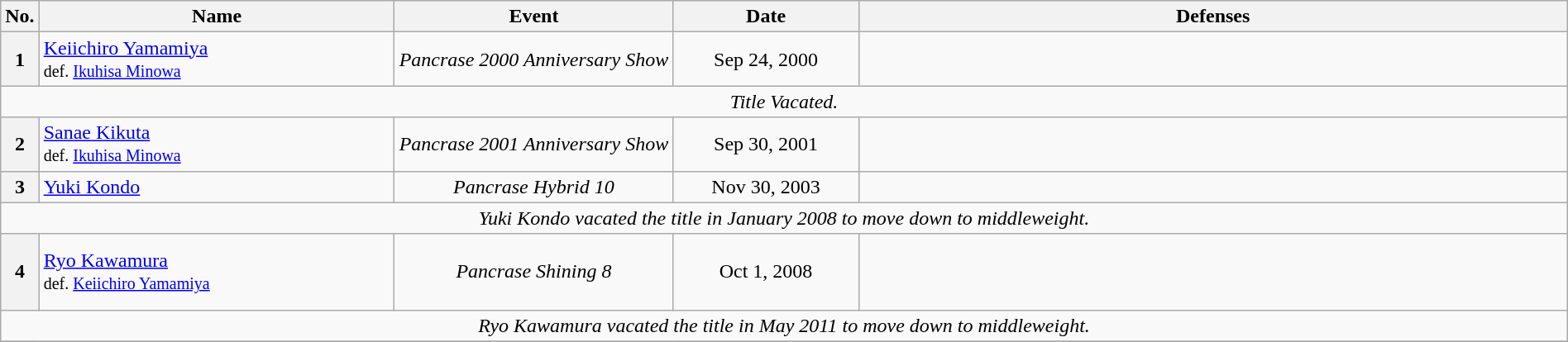<table class="wikitable" width=100%>
<tr>
<th width=1%>No.</th>
<th width=23%>Name</th>
<th width=18%>Event</th>
<th width=12%>Date</th>
<th width=46%>Defenses</th>
</tr>
<tr>
<th>1</th>
<td align=left> <a href='#'>Keiichiro Yamamiya</a><br><small>def. <a href='#'>Ikuhisa Minowa</a></small></td>
<td align=center><em>Pancrase 2000 Anniversary Show</em><br></td>
<td align=center>Sep 24, 2000</td>
<td></td>
</tr>
<tr>
<td colspan=5 align=center><em>Title Vacated.</em></td>
</tr>
<tr>
<th>2</th>
<td align=left> <a href='#'>Sanae Kikuta</a><br><small>def. <a href='#'>Ikuhisa Minowa</a></small></td>
<td align=center><em>Pancrase 2001 Anniversary Show</em><br></td>
<td align=center>Sep 30, 2001</td>
<td><br></td>
</tr>
<tr>
<th>3</th>
<td align=left> <a href='#'>Yuki Kondo</a></td>
<td align=center><em>Pancrase Hybrid 10</em><br></td>
<td align=center>Nov 30, 2003</td>
<td><br></td>
</tr>
<tr>
<td colspan=5 align=center><em>Yuki Kondo vacated the title in January 2008 to move down to middleweight.</em></td>
</tr>
<tr>
<th>4</th>
<td align=left> <a href='#'>Ryo Kawamura</a><br><small>def. <a href='#'>Keiichiro Yamamiya</a></small></td>
<td align=center><em>Pancrase Shining 8</em><br></td>
<td align=center>Oct 1, 2008</td>
<td><br><br>
<br>
</td>
</tr>
<tr>
<td colspan=5 align=center><em>Ryo Kawamura vacated the title in May 2011 to move down to middleweight.</em></td>
</tr>
<tr>
</tr>
</table>
